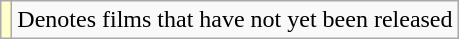<table class="wikitable">
<tr>
<td style="background:#ffc;"></td>
<td>Denotes films that have not yet been released</td>
</tr>
</table>
